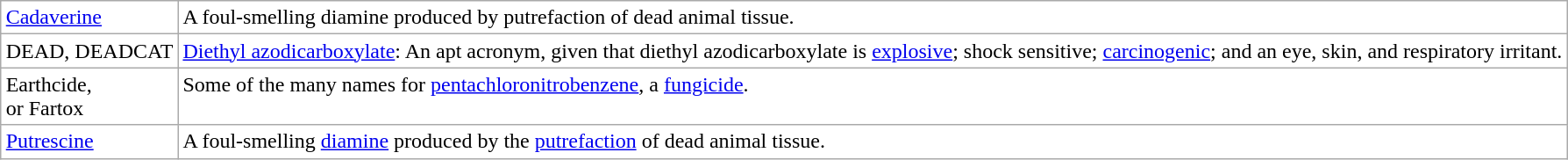<table class="wikitable" style="margin:auto; background:white;">
<tr>
<td valign="top"><a href='#'>Cadaverine</a></td>
<td valign="top"> A foul-smelling diamine produced by putrefaction of dead animal tissue.</td>
</tr>
<tr>
<td valign="top">DEAD, DEADCAT</td>
<td valign="top"> <a href='#'>Diethyl azodicarboxylate</a>: An apt acronym, given that diethyl azodicarboxylate is <a href='#'>explosive</a>; shock sensitive; <a href='#'>carcinogenic</a>; and an eye, skin, and respiratory irritant.</td>
</tr>
<tr>
<td valign="top">Earthcide,<br>or Fartox</td>
<td valign="top">Some of the many names for <a href='#'>pentachloronitrobenzene</a>, a <a href='#'>fungicide</a>.</td>
</tr>
<tr>
<td valign="top"><a href='#'>Putrescine</a></td>
<td valign="top"> A foul-smelling <a href='#'>diamine</a> produced by the <a href='#'>putrefaction</a> of dead animal tissue.</td>
</tr>
</table>
